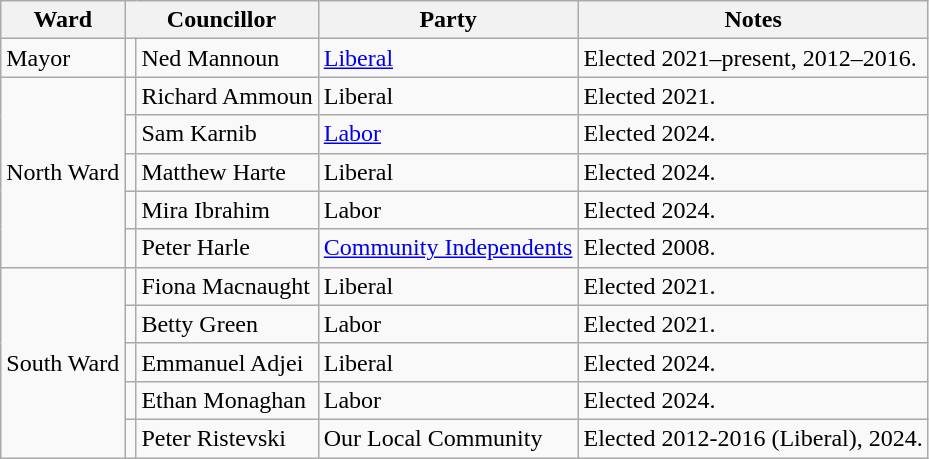<table class="wikitable">
<tr>
<th>Ward</th>
<th colspan="2">Councillor</th>
<th>Party</th>
<th>Notes</th>
</tr>
<tr>
<td>Mayor</td>
<td></td>
<td>Ned Mannoun</td>
<td><a href='#'>Liberal</a></td>
<td>Elected 2021–present, 2012–2016.</td>
</tr>
<tr>
<td rowspan="5">North Ward</td>
<td></td>
<td>Richard Ammoun</td>
<td>Liberal</td>
<td>Elected 2021.</td>
</tr>
<tr>
<td></td>
<td>Sam Karnib</td>
<td><a href='#'>Labor</a></td>
<td>Elected 2024.</td>
</tr>
<tr>
<td></td>
<td>Matthew Harte</td>
<td>Liberal</td>
<td>Elected 2024.</td>
</tr>
<tr>
<td></td>
<td>Mira Ibrahim</td>
<td>Labor</td>
<td>Elected 2024.</td>
</tr>
<tr>
<td></td>
<td>Peter Harle</td>
<td><a href='#'>Community Independents</a></td>
<td>Elected 2008.</td>
</tr>
<tr>
<td rowspan="5">South Ward</td>
<td></td>
<td>Fiona Macnaught</td>
<td>Liberal</td>
<td>Elected 2021.</td>
</tr>
<tr>
<td></td>
<td>Betty Green</td>
<td>Labor</td>
<td>Elected 2021.</td>
</tr>
<tr>
<td></td>
<td>Emmanuel Adjei</td>
<td>Liberal</td>
<td>Elected 2024.</td>
</tr>
<tr>
<td></td>
<td>Ethan Monaghan</td>
<td>Labor</td>
<td>Elected 2024.</td>
</tr>
<tr>
<td></td>
<td>Peter Ristevski</td>
<td>Our Local Community</td>
<td>Elected 2012-2016 (Liberal), 2024.</td>
</tr>
</table>
